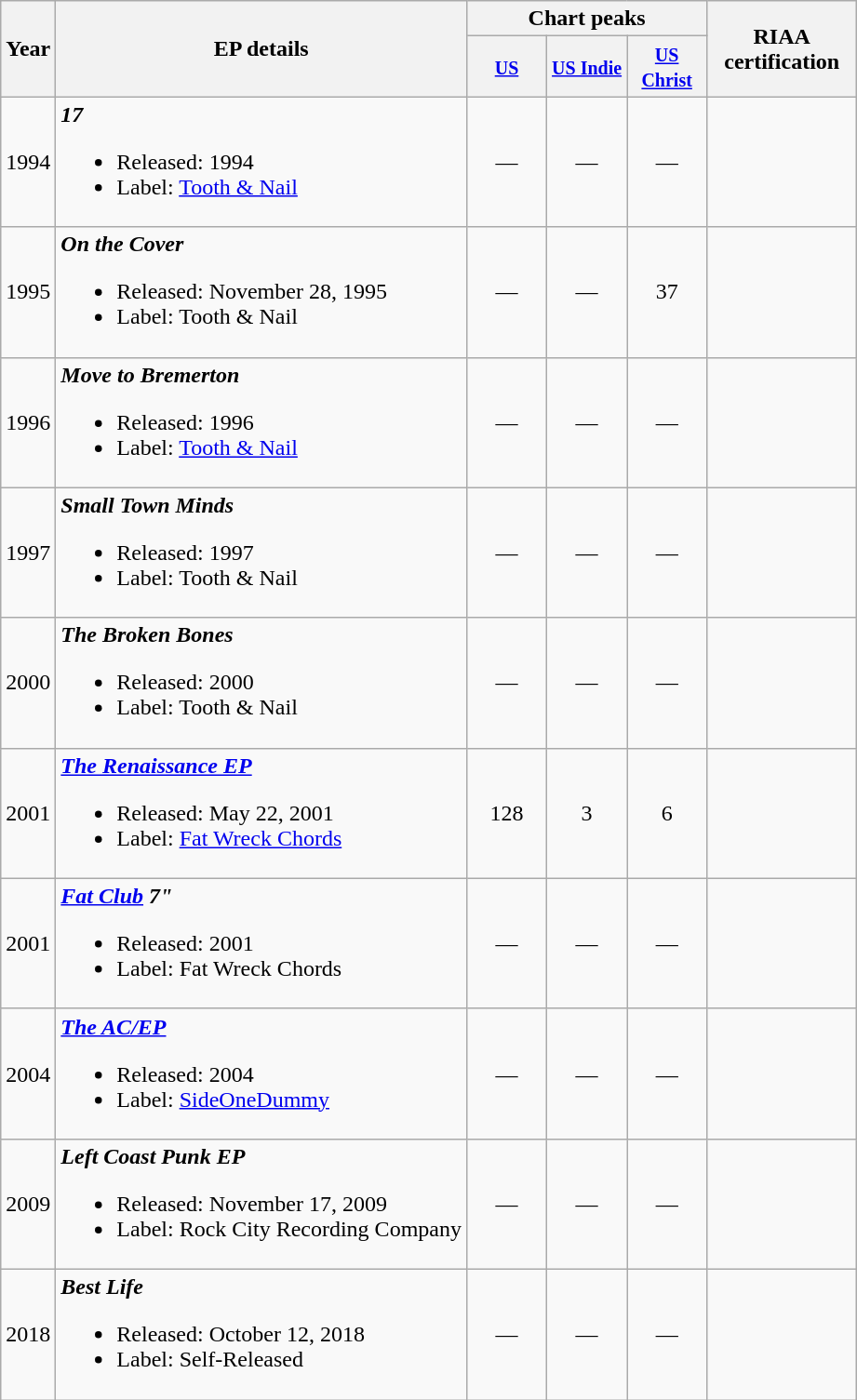<table class="wikitable">
<tr>
<th rowspan="2">Year</th>
<th rowspan="2">EP details</th>
<th colspan="3">Chart peaks</th>
<th rowspan="2" style="width:100px;">RIAA certification</th>
</tr>
<tr>
<th style="width:50px;"><small><a href='#'>US</a></small></th>
<th style="width:50px;"><small><a href='#'>US Indie</a></small></th>
<th style="width:50px;"><small><a href='#'>US Christ</a></small></th>
</tr>
<tr>
<td>1994</td>
<td><strong><em>17</em></strong><br><ul><li>Released: 1994</li><li>Label: <a href='#'>Tooth & Nail</a></li></ul></td>
<td style="text-align:center;">—</td>
<td style="text-align:center;">—</td>
<td style="text-align:center;">—</td>
<td></td>
</tr>
<tr>
<td>1995</td>
<td><strong><em>On the Cover</em></strong><br><ul><li>Released: November 28, 1995</li><li>Label: Tooth & Nail</li></ul></td>
<td style="text-align:center;">—</td>
<td style="text-align:center;">—</td>
<td style="text-align:center;">37</td>
<td></td>
</tr>
<tr>
<td>1996</td>
<td><strong><em>Move to Bremerton</em></strong><br><ul><li>Released: 1996</li><li>Label: <a href='#'>Tooth & Nail</a></li></ul></td>
<td style="text-align:center;">—</td>
<td style="text-align:center;">—</td>
<td style="text-align:center;">—</td>
<td></td>
</tr>
<tr>
<td>1997</td>
<td><strong><em>Small Town Minds</em></strong><br><ul><li>Released: 1997</li><li>Label: Tooth & Nail</li></ul></td>
<td style="text-align:center;">—</td>
<td style="text-align:center;">—</td>
<td style="text-align:center;">—</td>
<td></td>
</tr>
<tr>
<td>2000</td>
<td><strong><em>The Broken Bones</em></strong><br><ul><li>Released: 2000</li><li>Label: Tooth & Nail</li></ul></td>
<td style="text-align:center;">—</td>
<td style="text-align:center;">—</td>
<td style="text-align:center;">—</td>
<td></td>
</tr>
<tr>
<td>2001</td>
<td><strong><em><a href='#'>The Renaissance EP</a></em></strong><br><ul><li>Released: May 22, 2001</li><li>Label: <a href='#'>Fat Wreck Chords</a></li></ul></td>
<td style="text-align:center;">128</td>
<td style="text-align:center;">3</td>
<td style="text-align:center;">6</td>
<td></td>
</tr>
<tr>
<td>2001</td>
<td><strong><em><a href='#'>Fat Club</a> 7"</em></strong><br><ul><li>Released: 2001</li><li>Label: Fat Wreck Chords</li></ul></td>
<td style="text-align:center;">—</td>
<td style="text-align:center;">—</td>
<td style="text-align:center;">—</td>
<td></td>
</tr>
<tr>
<td>2004</td>
<td><strong><em><a href='#'>The AC/EP</a></em></strong><br><ul><li>Released: 2004</li><li>Label: <a href='#'>SideOneDummy</a></li></ul></td>
<td style="text-align:center;">—</td>
<td style="text-align:center;">—</td>
<td style="text-align:center;">—</td>
<td></td>
</tr>
<tr>
<td>2009</td>
<td><strong><em>Left Coast Punk EP</em></strong><br><ul><li>Released: November 17, 2009</li><li>Label: Rock City Recording Company</li></ul></td>
<td style="text-align:center;">—</td>
<td style="text-align:center;">—</td>
<td style="text-align:center;">—</td>
<td></td>
</tr>
<tr>
<td>2018</td>
<td><strong><em>Best Life</em></strong><br><ul><li>Released: October 12, 2018</li><li>Label: Self-Released</li></ul></td>
<td style="text-align:center;">—</td>
<td style="text-align:center;">—</td>
<td style="text-align:center;">—</td>
<td></td>
</tr>
</table>
